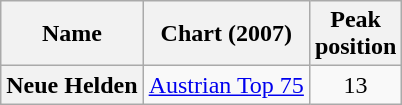<table class="wikitable">
<tr>
<th align="left">Name</th>
<th style="text-align:center;">Chart (2007)</th>
<th align="right">Peak<br>position</th>
</tr>
<tr>
<th align="left">Neue Helden</th>
<td align="left"><a href='#'>Austrian Top 75</a></td>
<td style="text-align:center;">13</td>
</tr>
</table>
